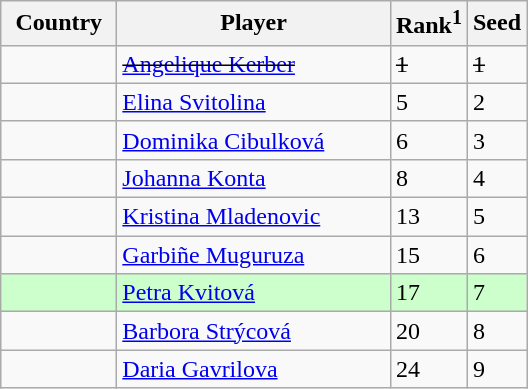<table class="wikitable" border="1">
<tr>
<th width="70">Country</th>
<th width="175">Player</th>
<th>Rank<sup>1</sup></th>
<th>Seed</th>
</tr>
<tr>
<td><s></s></td>
<td><s><a href='#'>Angelique Kerber</a></s></td>
<td><s>1</s></td>
<td><s>1</s></td>
</tr>
<tr>
<td></td>
<td><a href='#'>Elina Svitolina</a></td>
<td>5</td>
<td>2</td>
</tr>
<tr>
<td></td>
<td><a href='#'>Dominika Cibulková</a></td>
<td>6</td>
<td>3</td>
</tr>
<tr>
<td></td>
<td><a href='#'>Johanna Konta</a></td>
<td>8</td>
<td>4</td>
</tr>
<tr>
<td></td>
<td><a href='#'>Kristina Mladenovic</a></td>
<td>13</td>
<td>5</td>
</tr>
<tr>
<td></td>
<td><a href='#'>Garbiñe Muguruza</a></td>
<td>15</td>
<td>6</td>
</tr>
<tr bgcolor=#cfc>
<td></td>
<td><a href='#'>Petra Kvitová</a></td>
<td>17</td>
<td>7</td>
</tr>
<tr>
<td></td>
<td><a href='#'>Barbora Strýcová</a></td>
<td>20</td>
<td>8</td>
</tr>
<tr>
<td></td>
<td><a href='#'>Daria Gavrilova</a></td>
<td>24</td>
<td>9</td>
</tr>
</table>
